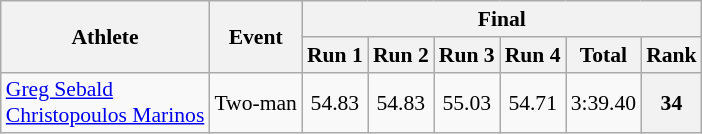<table class="wikitable" style="font-size:90%">
<tr>
<th rowspan="2">Athlete</th>
<th rowspan="2">Event</th>
<th colspan="6">Final</th>
</tr>
<tr>
<th>Run 1</th>
<th>Run 2</th>
<th>Run 3</th>
<th>Run 4</th>
<th>Total</th>
<th>Rank</th>
</tr>
<tr>
<td><a href='#'>Greg Sebald</a><br><a href='#'>Christopoulos Marinos</a></td>
<td>Two-man</td>
<td align="center">54.83</td>
<td align="center">54.83</td>
<td align="center">55.03</td>
<td align="center">54.71</td>
<td align="center">3:39.40</td>
<th align="center">34</th>
</tr>
</table>
